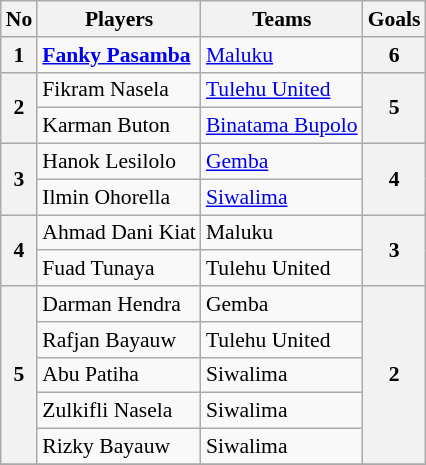<table class="wikitable" style="text-align:center; font-size:90%">
<tr>
<th>No</th>
<th>Players</th>
<th>Teams</th>
<th>Goals</th>
</tr>
<tr>
<th>1</th>
<td align=left><strong><a href='#'>Fanky Pasamba</a></strong></td>
<td align=left><a href='#'>Maluku</a></td>
<th>6</th>
</tr>
<tr>
<th rowspan=2>2</th>
<td align=left>Fikram Nasela</td>
<td align=left><a href='#'>Tulehu United</a></td>
<th rowspan=2>5</th>
</tr>
<tr>
<td align=left>Karman Buton</td>
<td align=left><a href='#'>Binatama Bupolo</a></td>
</tr>
<tr>
<th rowspan=2>3</th>
<td align=left>Hanok Lesilolo</td>
<td align=left><a href='#'>Gemba</a></td>
<th rowspan=2>4</th>
</tr>
<tr>
<td align=left>Ilmin Ohorella</td>
<td align=left><a href='#'>Siwalima</a></td>
</tr>
<tr>
<th rowspan=2>4</th>
<td align=left>Ahmad Dani Kiat</td>
<td align=left>Maluku</td>
<th rowspan=2>3</th>
</tr>
<tr>
<td align=left>Fuad Tunaya</td>
<td align=left>Tulehu United</td>
</tr>
<tr>
<th rowspan=5>5</th>
<td align=left>Darman Hendra</td>
<td align=left>Gemba</td>
<th rowspan=5>2</th>
</tr>
<tr>
<td align=left>Rafjan Bayauw</td>
<td align=left>Tulehu United</td>
</tr>
<tr>
<td align=left>Abu Patiha</td>
<td align=left>Siwalima</td>
</tr>
<tr>
<td align=left>Zulkifli Nasela</td>
<td align=left>Siwalima</td>
</tr>
<tr>
<td align=left>Rizky Bayauw</td>
<td align=left>Siwalima</td>
</tr>
<tr>
</tr>
</table>
